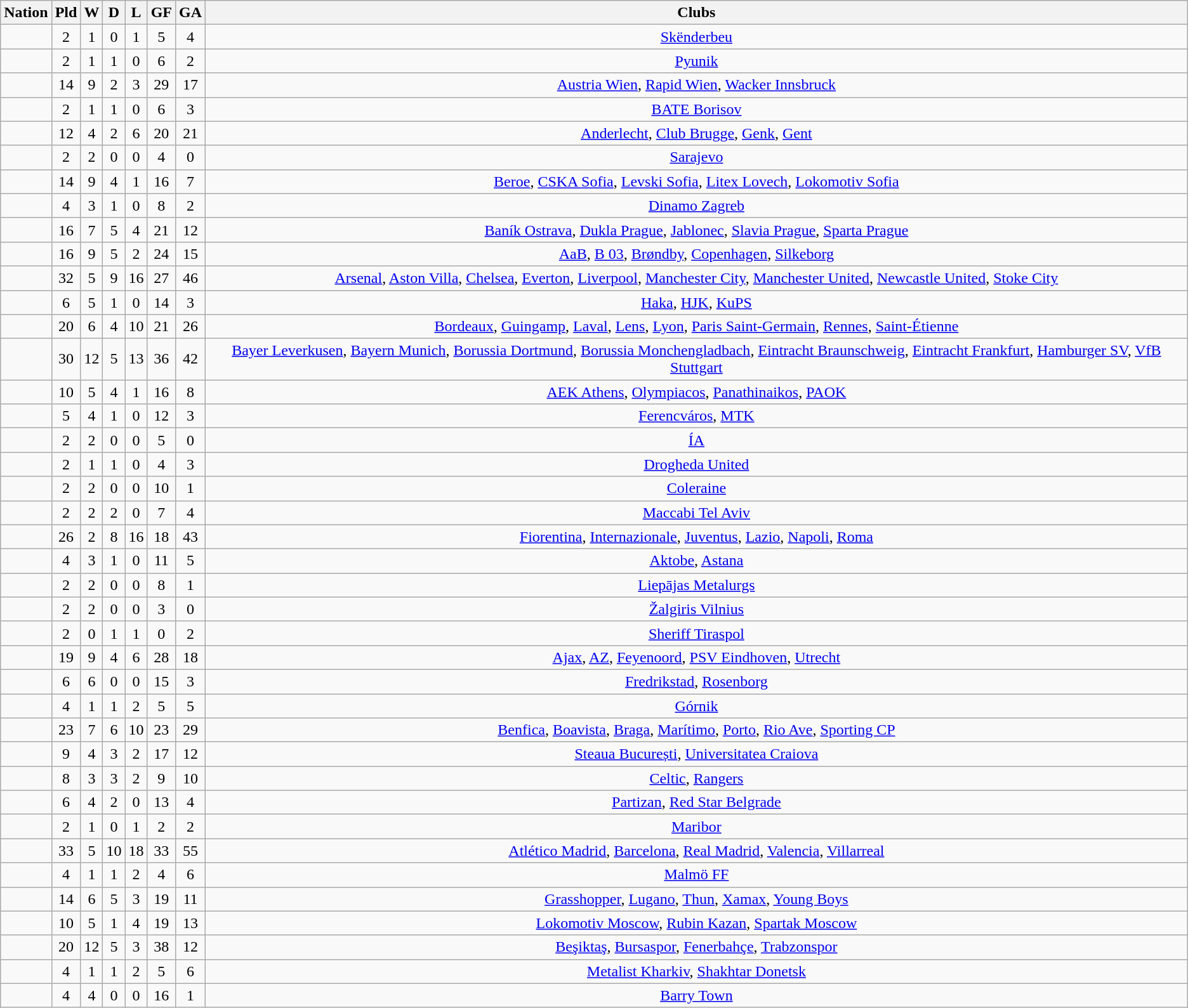<table class="wikitable sortable" style="font-size:100%; text-align:center;">
<tr>
<th>Nation</th>
<th>Pld</th>
<th>W</th>
<th>D</th>
<th>L</th>
<th>GF</th>
<th>GA</th>
<th>Clubs</th>
</tr>
<tr>
<td style="text-align:left;"></td>
<td>2</td>
<td>1</td>
<td>0</td>
<td>1</td>
<td>5</td>
<td>4</td>
<td><a href='#'>Skënderbeu</a></td>
</tr>
<tr>
<td style="text-align:left;"></td>
<td>2</td>
<td>1</td>
<td>1</td>
<td>0</td>
<td>6</td>
<td>2</td>
<td><a href='#'>Pyunik</a></td>
</tr>
<tr>
<td style="text-align:left;"></td>
<td>14</td>
<td>9</td>
<td>2</td>
<td>3</td>
<td>29</td>
<td>17</td>
<td><a href='#'>Austria Wien</a>, <a href='#'>Rapid Wien</a>, <a href='#'>Wacker Innsbruck</a></td>
</tr>
<tr>
<td style="text-align:left;"></td>
<td>2</td>
<td>1</td>
<td>1</td>
<td>0</td>
<td>6</td>
<td>3</td>
<td><a href='#'>BATE Borisov</a></td>
</tr>
<tr>
<td style="text-align:left;"></td>
<td>12</td>
<td>4</td>
<td>2</td>
<td>6</td>
<td>20</td>
<td>21</td>
<td><a href='#'>Anderlecht</a>, <a href='#'>Club Brugge</a>, <a href='#'>Genk</a>, <a href='#'>Gent</a></td>
</tr>
<tr>
<td style="text-align:left;"></td>
<td>2</td>
<td>2</td>
<td>0</td>
<td>0</td>
<td>4</td>
<td>0</td>
<td><a href='#'>Sarajevo</a></td>
</tr>
<tr>
<td style="text-align:left;"></td>
<td>14</td>
<td>9</td>
<td>4</td>
<td>1</td>
<td>16</td>
<td>7</td>
<td><a href='#'>Beroe</a>, <a href='#'>CSKA Sofia</a>, <a href='#'>Levski Sofia</a>, <a href='#'>Litex Lovech</a>, <a href='#'>Lokomotiv Sofia</a></td>
</tr>
<tr>
<td style="text-align:left;"></td>
<td>4</td>
<td>3</td>
<td>1</td>
<td>0</td>
<td>8</td>
<td>2</td>
<td><a href='#'>Dinamo Zagreb</a></td>
</tr>
<tr>
<td style="text-align:left;"></td>
<td>16</td>
<td>7</td>
<td>5</td>
<td>4</td>
<td>21</td>
<td>12</td>
<td><a href='#'>Baník Ostrava</a>, <a href='#'>Dukla Prague</a>, <a href='#'>Jablonec</a>, <a href='#'>Slavia Prague</a>, <a href='#'>Sparta Prague</a></td>
</tr>
<tr>
<td style="text-align:left;"></td>
<td>16</td>
<td>9</td>
<td>5</td>
<td>2</td>
<td>24</td>
<td>15</td>
<td><a href='#'>AaB</a>, <a href='#'>B 03</a>, <a href='#'>Brøndby</a>, <a href='#'>Copenhagen</a>, <a href='#'>Silkeborg</a></td>
</tr>
<tr>
<td style="text-align:left;"></td>
<td>32</td>
<td>5</td>
<td>9</td>
<td>16</td>
<td>27</td>
<td>46</td>
<td><a href='#'>Arsenal</a>, <a href='#'>Aston Villa</a>, <a href='#'>Chelsea</a>, <a href='#'>Everton</a>, <a href='#'>Liverpool</a>, <a href='#'>Manchester City</a>, <a href='#'>Manchester United</a>, <a href='#'>Newcastle United</a>, <a href='#'>Stoke City</a></td>
</tr>
<tr>
<td style="text-align:left;"></td>
<td>6</td>
<td>5</td>
<td>1</td>
<td>0</td>
<td>14</td>
<td>3</td>
<td><a href='#'>Haka</a>, <a href='#'>HJK</a>, <a href='#'>KuPS</a></td>
</tr>
<tr>
<td style="text-align:left;"></td>
<td>20</td>
<td>6</td>
<td>4</td>
<td>10</td>
<td>21</td>
<td>26</td>
<td><a href='#'>Bordeaux</a>, <a href='#'>Guingamp</a>, <a href='#'>Laval</a>, <a href='#'>Lens</a>, <a href='#'>Lyon</a>, <a href='#'>Paris Saint-Germain</a>, <a href='#'>Rennes</a>, <a href='#'>Saint-Étienne</a></td>
</tr>
<tr>
<td style="text-align:left;"></td>
<td>30</td>
<td>12</td>
<td>5</td>
<td>13</td>
<td>36</td>
<td>42</td>
<td><a href='#'>Bayer Leverkusen</a>, <a href='#'>Bayern Munich</a>, <a href='#'>Borussia Dortmund</a>, <a href='#'>Borussia Monchengladbach</a>, <a href='#'>Eintracht Braunschweig</a>, <a href='#'>Eintracht Frankfurt</a>, <a href='#'>Hamburger SV</a>, <a href='#'>VfB Stuttgart</a></td>
</tr>
<tr>
<td style="text-align:left;"></td>
<td>10</td>
<td>5</td>
<td>4</td>
<td>1</td>
<td>16</td>
<td>8</td>
<td><a href='#'>AEK Athens</a>, <a href='#'>Olympiacos</a>, <a href='#'>Panathinaikos</a>, <a href='#'>PAOK</a></td>
</tr>
<tr>
<td style="text-align:left;"></td>
<td>5</td>
<td>4</td>
<td>1</td>
<td>0</td>
<td>12</td>
<td>3</td>
<td><a href='#'>Ferencváros</a>, <a href='#'>MTK</a></td>
</tr>
<tr>
<td style="text-align:left;"></td>
<td>2</td>
<td>2</td>
<td>0</td>
<td>0</td>
<td>5</td>
<td>0</td>
<td><a href='#'>ÍA</a></td>
</tr>
<tr>
<td style="text-align:left;"></td>
<td>2</td>
<td>1</td>
<td>1</td>
<td>0</td>
<td>4</td>
<td>3</td>
<td><a href='#'>Drogheda United</a></td>
</tr>
<tr>
<td style="text-align:left;"></td>
<td>2</td>
<td>2</td>
<td>0</td>
<td>0</td>
<td>10</td>
<td>1</td>
<td><a href='#'>Coleraine</a></td>
</tr>
<tr>
<td style="text-align:left;"></td>
<td>2</td>
<td>2</td>
<td>2</td>
<td>0</td>
<td>7</td>
<td>4</td>
<td><a href='#'>Maccabi Tel Aviv</a></td>
</tr>
<tr>
<td style="text-align:left;"></td>
<td>26</td>
<td>2</td>
<td>8</td>
<td>16</td>
<td>18</td>
<td>43</td>
<td><a href='#'>Fiorentina</a>, <a href='#'>Internazionale</a>, <a href='#'>Juventus</a>, <a href='#'>Lazio</a>, <a href='#'>Napoli</a>, <a href='#'>Roma</a></td>
</tr>
<tr>
<td style="text-align:left;"></td>
<td>4</td>
<td>3</td>
<td>1</td>
<td>0</td>
<td>11</td>
<td>5</td>
<td><a href='#'>Aktobe</a>, <a href='#'>Astana</a></td>
</tr>
<tr>
<td style="text-align:left;"></td>
<td>2</td>
<td>2</td>
<td>0</td>
<td>0</td>
<td>8</td>
<td>1</td>
<td><a href='#'>Liepājas Metalurgs</a></td>
</tr>
<tr>
<td style="text-align:left;"></td>
<td>2</td>
<td>2</td>
<td>0</td>
<td>0</td>
<td>3</td>
<td>0</td>
<td><a href='#'>Žalgiris Vilnius</a></td>
</tr>
<tr>
<td style="text-align:left;"></td>
<td>2</td>
<td>0</td>
<td>1</td>
<td>1</td>
<td>0</td>
<td>2</td>
<td><a href='#'>Sheriff Tiraspol</a></td>
</tr>
<tr>
<td style="text-align:left;"></td>
<td>19</td>
<td>9</td>
<td>4</td>
<td>6</td>
<td>28</td>
<td>18</td>
<td><a href='#'>Ajax</a>, <a href='#'>AZ</a>, <a href='#'>Feyenoord</a>, <a href='#'>PSV Eindhoven</a>, <a href='#'>Utrecht</a></td>
</tr>
<tr>
<td style="text-align:left;"></td>
<td>6</td>
<td>6</td>
<td>0</td>
<td>0</td>
<td>15</td>
<td>3</td>
<td><a href='#'>Fredrikstad</a>, <a href='#'>Rosenborg</a></td>
</tr>
<tr>
<td style="text-align:left;"></td>
<td>4</td>
<td>1</td>
<td>1</td>
<td>2</td>
<td>5</td>
<td>5</td>
<td><a href='#'>Górnik</a></td>
</tr>
<tr>
<td style="text-align:left;"></td>
<td>23</td>
<td>7</td>
<td>6</td>
<td>10</td>
<td>23</td>
<td>29</td>
<td><a href='#'>Benfica</a>, <a href='#'>Boavista</a>, <a href='#'>Braga</a>, <a href='#'>Marítimo</a>, <a href='#'>Porto</a>, <a href='#'>Rio Ave</a>, <a href='#'>Sporting CP</a></td>
</tr>
<tr>
<td style="text-align:left;"></td>
<td>9</td>
<td>4</td>
<td>3</td>
<td>2</td>
<td>17</td>
<td>12</td>
<td><a href='#'>Steaua București</a>, <a href='#'>Universitatea Craiova</a></td>
</tr>
<tr>
<td style="text-align:left;"></td>
<td>8</td>
<td>3</td>
<td>3</td>
<td>2</td>
<td>9</td>
<td>10</td>
<td><a href='#'>Celtic</a>, <a href='#'>Rangers</a></td>
</tr>
<tr>
<td style="text-align:left;"></td>
<td>6</td>
<td>4</td>
<td>2</td>
<td>0</td>
<td>13</td>
<td>4</td>
<td><a href='#'>Partizan</a>, <a href='#'>Red Star Belgrade</a></td>
</tr>
<tr>
<td style="text-align:left;"></td>
<td>2</td>
<td>1</td>
<td>0</td>
<td>1</td>
<td>2</td>
<td>2</td>
<td><a href='#'>Maribor</a></td>
</tr>
<tr>
<td style="text-align:left;"></td>
<td>33</td>
<td>5</td>
<td>10</td>
<td>18</td>
<td>33</td>
<td>55</td>
<td><a href='#'>Atlético Madrid</a>, <a href='#'>Barcelona</a>, <a href='#'>Real Madrid</a>, <a href='#'>Valencia</a>, <a href='#'>Villarreal</a></td>
</tr>
<tr>
<td style="text-align:left;"></td>
<td>4</td>
<td>1</td>
<td>1</td>
<td>2</td>
<td>4</td>
<td>6</td>
<td><a href='#'>Malmö FF</a></td>
</tr>
<tr>
<td style="text-align:left;"></td>
<td>14</td>
<td>6</td>
<td>5</td>
<td>3</td>
<td>19</td>
<td>11</td>
<td><a href='#'>Grasshopper</a>, <a href='#'>Lugano</a>, <a href='#'>Thun</a>, <a href='#'>Xamax</a>, <a href='#'>Young Boys</a></td>
</tr>
<tr>
<td style="text-align:left;"></td>
<td>10</td>
<td>5</td>
<td>1</td>
<td>4</td>
<td>19</td>
<td>13</td>
<td><a href='#'>Lokomotiv Moscow</a>, <a href='#'>Rubin Kazan</a>, <a href='#'>Spartak Moscow</a></td>
</tr>
<tr>
<td style="text-align:left;"></td>
<td>20</td>
<td>12</td>
<td>5</td>
<td>3</td>
<td>38</td>
<td>12</td>
<td><a href='#'>Beşiktaş</a>, <a href='#'>Bursaspor</a>, <a href='#'>Fenerbahçe</a>, <a href='#'>Trabzonspor</a></td>
</tr>
<tr>
<td style="text-align:left;"></td>
<td>4</td>
<td>1</td>
<td>1</td>
<td>2</td>
<td>5</td>
<td>6</td>
<td><a href='#'>Metalist Kharkiv</a>, <a href='#'>Shakhtar Donetsk</a></td>
</tr>
<tr>
<td style="text-align:left;"></td>
<td>4</td>
<td>4</td>
<td>0</td>
<td>0</td>
<td>16</td>
<td>1</td>
<td><a href='#'>Barry Town</a></td>
</tr>
</table>
